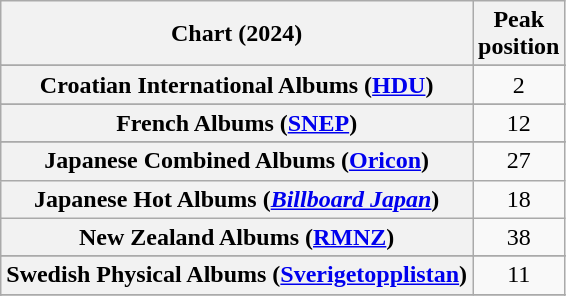<table class="wikitable sortable plainrowheaders" style="text-align:center;">
<tr>
<th scope="col">Chart (2024)</th>
<th scope="col">Peak<br>position</th>
</tr>
<tr>
</tr>
<tr>
</tr>
<tr>
</tr>
<tr>
<th scope="row">Croatian International Albums (<a href='#'>HDU</a>)</th>
<td>2</td>
</tr>
<tr>
</tr>
<tr>
<th scope="row">French Albums (<a href='#'>SNEP</a>)</th>
<td>12</td>
</tr>
<tr>
</tr>
<tr>
</tr>
<tr>
<th scope="row">Japanese Combined Albums (<a href='#'>Oricon</a>)</th>
<td>27</td>
</tr>
<tr>
<th scope="row">Japanese Hot Albums (<em><a href='#'>Billboard Japan</a></em>)</th>
<td>18</td>
</tr>
<tr>
<th scope="row">New Zealand Albums (<a href='#'>RMNZ</a>)</th>
<td>38</td>
</tr>
<tr>
</tr>
<tr>
</tr>
<tr>
</tr>
<tr>
<th scope="row">Swedish Physical Albums (<a href='#'>Sverigetopplistan</a>)</th>
<td>11</td>
</tr>
<tr>
</tr>
<tr>
</tr>
<tr>
</tr>
<tr>
</tr>
<tr>
</tr>
<tr>
</tr>
</table>
